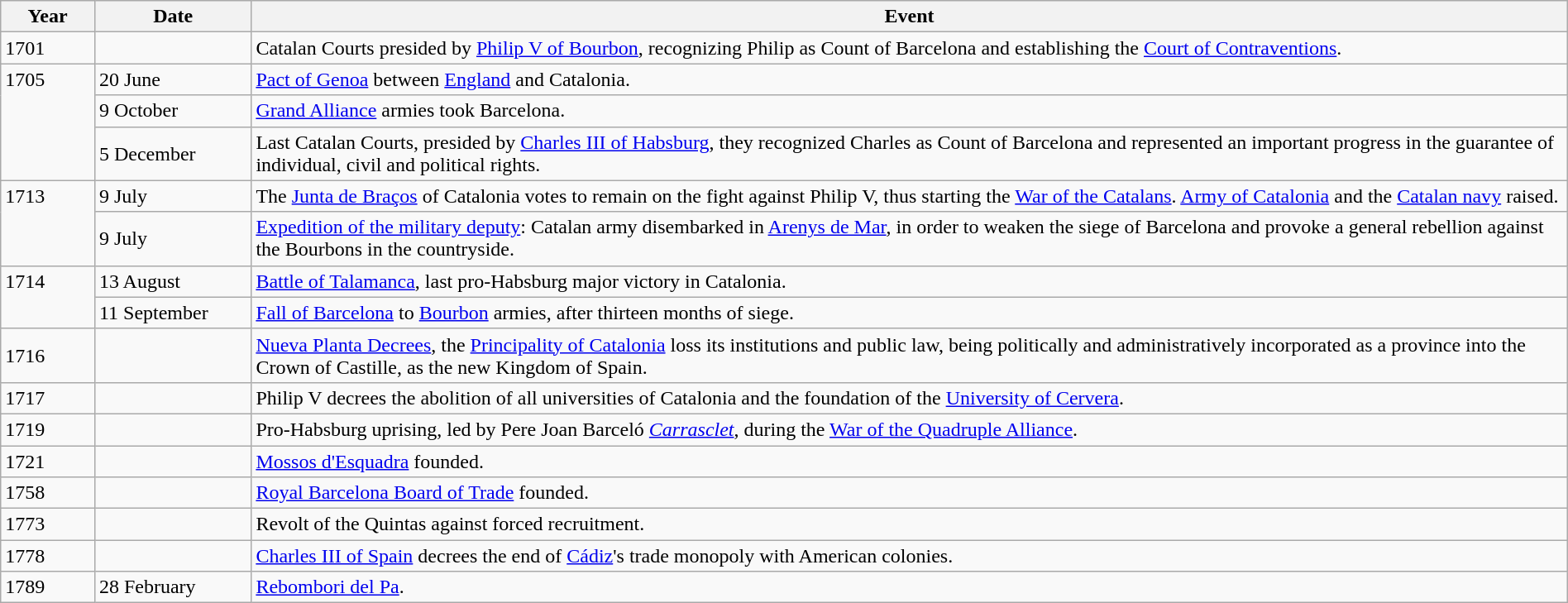<table class="wikitable" width="100%">
<tr>
<th style="width:6%">Year</th>
<th style="width:10%">Date</th>
<th>Event</th>
</tr>
<tr>
<td>1701</td>
<td></td>
<td>Catalan Courts presided by <a href='#'>Philip V of Bourbon</a>, recognizing Philip as Count of Barcelona and establishing the <a href='#'>Court of Contraventions</a>.</td>
</tr>
<tr>
<td rowspan="3" valign="top">1705</td>
<td>20 June</td>
<td><a href='#'>Pact of Genoa</a> between <a href='#'>England</a> and Catalonia.</td>
</tr>
<tr>
<td>9 October</td>
<td><a href='#'>Grand Alliance</a> armies took Barcelona.</td>
</tr>
<tr>
<td>5 December</td>
<td>Last Catalan Courts, presided by <a href='#'>Charles III of Habsburg</a>, they recognized Charles as Count of Barcelona and represented an important progress in the guarantee of individual, civil and political rights.</td>
</tr>
<tr>
<td rowspan="2" valign="top">1713</td>
<td>9 July</td>
<td>The <a href='#'>Junta de Braços</a> of Catalonia votes to remain on the fight against Philip V, thus starting the <a href='#'>War of the Catalans</a>. <a href='#'>Army of Catalonia</a> and the <a href='#'>Catalan navy</a> raised.</td>
</tr>
<tr>
<td>9 July</td>
<td><a href='#'>Expedition of the military deputy</a>: Catalan army disembarked in <a href='#'>Arenys de Mar</a>, in order to weaken the siege of Barcelona and provoke a general rebellion against the Bourbons in the countryside.</td>
</tr>
<tr>
<td rowspan="2" valign="top">1714</td>
<td>13 August</td>
<td><a href='#'>Battle of Talamanca</a>, last pro-Habsburg major victory in Catalonia.</td>
</tr>
<tr>
<td>11 September</td>
<td><a href='#'>Fall of Barcelona</a> to <a href='#'>Bourbon</a> armies, after thirteen months of siege.</td>
</tr>
<tr>
<td>1716</td>
<td></td>
<td><a href='#'>Nueva Planta Decrees</a>, the <a href='#'>Principality of Catalonia</a> loss its institutions and public law, being politically and administratively incorporated as a province into the Crown of Castille, as the new Kingdom of Spain.</td>
</tr>
<tr>
<td>1717</td>
<td></td>
<td>Philip V decrees the abolition of all universities of Catalonia and the foundation of the <a href='#'>University of Cervera</a>.</td>
</tr>
<tr>
<td>1719</td>
<td></td>
<td>Pro-Habsburg uprising, led by Pere Joan Barceló <em><a href='#'>Carrasclet</a></em>, during the <a href='#'>War of the Quadruple Alliance</a>.</td>
</tr>
<tr>
<td>1721</td>
<td></td>
<td><a href='#'>Mossos d'Esquadra</a> founded.</td>
</tr>
<tr>
<td>1758</td>
<td></td>
<td><a href='#'>Royal Barcelona Board of Trade</a> founded.</td>
</tr>
<tr>
<td>1773</td>
<td></td>
<td>Revolt of the Quintas against forced recruitment.</td>
</tr>
<tr>
<td>1778</td>
<td></td>
<td><a href='#'>Charles III of Spain</a> decrees the end of <a href='#'>Cádiz</a>'s trade monopoly with American colonies.</td>
</tr>
<tr>
<td>1789</td>
<td>28 February</td>
<td><a href='#'>Rebombori del Pa</a>.</td>
</tr>
</table>
